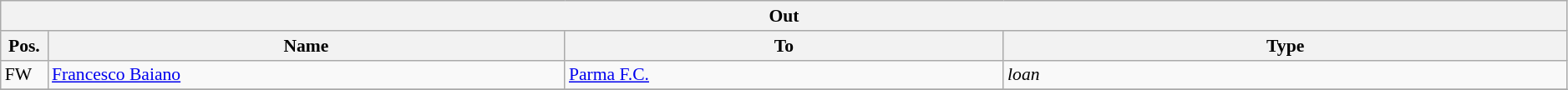<table class="wikitable" style="font-size:90%;width:99%;">
<tr>
<th colspan="4">Out</th>
</tr>
<tr>
<th width=3%>Pos.</th>
<th width=33%>Name</th>
<th width=28%>To</th>
<th width=36%>Type</th>
</tr>
<tr>
<td>FW</td>
<td><a href='#'>Francesco Baiano</a></td>
<td><a href='#'>Parma F.C.</a></td>
<td><em>loan</em></td>
</tr>
<tr>
</tr>
</table>
